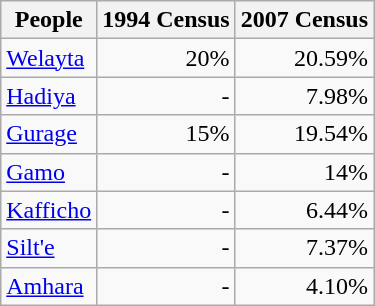<table class="wikitable" style="text-align: right;">
<tr>
<th>People</th>
<th>1994 Census</th>
<th>2007 Census</th>
</tr>
<tr>
<td align="left"><a href='#'>Welayta</a></td>
<td>20%</td>
<td>20.59%</td>
</tr>
<tr>
<td align="left"><a href='#'>Hadiya</a></td>
<td>-</td>
<td>7.98%</td>
</tr>
<tr>
<td align="left"><a href='#'>Gurage</a></td>
<td>15%</td>
<td>19.54%</td>
</tr>
<tr>
<td align="left"><a href='#'>Gamo</a></td>
<td>-</td>
<td>14%</td>
</tr>
<tr>
<td align="left"><a href='#'>Kafficho</a></td>
<td>-</td>
<td>6.44%</td>
</tr>
<tr>
<td align="left"><a href='#'>Silt'e</a></td>
<td>-</td>
<td>7.37%</td>
</tr>
<tr>
<td align="left"><a href='#'>Amhara</a></td>
<td>-</td>
<td>4.10%</td>
</tr>
</table>
